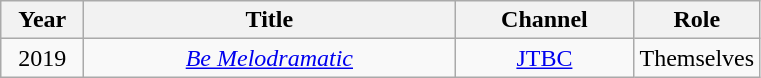<table class="wikitable" style="text-align:center">
<tr>
<th scope="col" style="width:3em">Year</th>
<th scope="col" style="width:15em">Title</th>
<th scope="col" style="width:7em">Channel</th>
<th scope="col">Role</th>
</tr>
<tr>
<td>2019</td>
<td><em><a href='#'>Be Melodramatic</a></em></td>
<td><a href='#'>JTBC</a></td>
<td>Themselves</td>
</tr>
</table>
